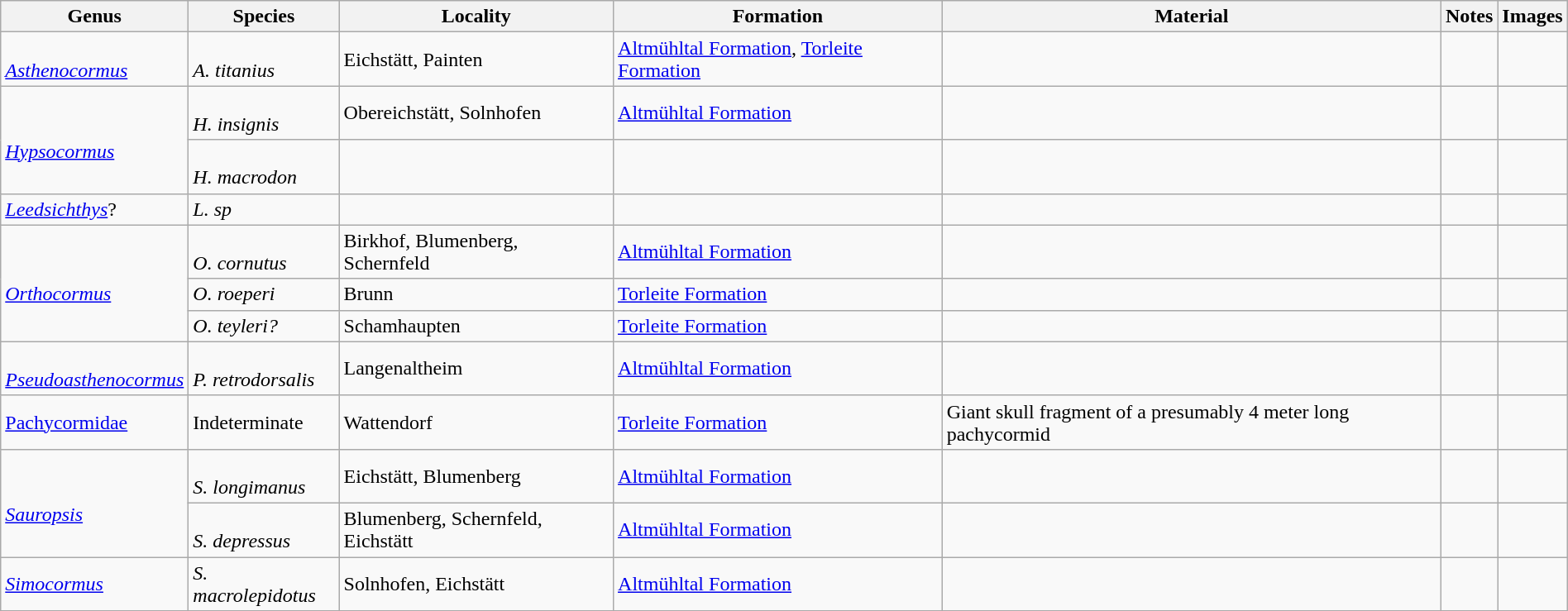<table class="wikitable" align="center" width="100%">
<tr>
<th>Genus</th>
<th>Species</th>
<th>Locality</th>
<th>Formation</th>
<th>Material</th>
<th>Notes</th>
<th>Images</th>
</tr>
<tr>
<td><br><em><a href='#'>Asthenocormus</a></em></td>
<td><br><em>A. titanius</em></td>
<td>Eichstätt, Painten</td>
<td><a href='#'>Altmühltal Formation</a>, <a href='#'>Torleite Formation</a></td>
<td></td>
<td></td>
<td></td>
</tr>
<tr>
<td rowspan="2"><br><em><a href='#'>Hypsocormus</a></em></td>
<td><br><em>H. insignis</em></td>
<td>Obereichstätt, Solnhofen</td>
<td><a href='#'>Altmühltal Formation</a></td>
<td></td>
<td></td>
<td></td>
</tr>
<tr>
<td><br><em>H. macrodon</em></td>
<td></td>
<td></td>
<td></td>
<td></td>
<td></td>
</tr>
<tr>
<td><em><a href='#'>Leedsichthys</a></em>?</td>
<td><em>L. sp</em></td>
<td></td>
<td></td>
<td></td>
<td></td>
<td></td>
</tr>
<tr>
<td rowspan="3"><br><em><a href='#'>Orthocormus</a></em></td>
<td><br><em>O. cornutus</em></td>
<td>Birkhof, Blumenberg, Schernfeld</td>
<td><a href='#'>Altmühltal Formation</a></td>
<td></td>
<td></td>
<td></td>
</tr>
<tr>
<td><em>O. roeperi</em></td>
<td>Brunn</td>
<td><a href='#'>Torleite Formation</a></td>
<td></td>
<td></td>
<td></td>
</tr>
<tr>
<td><em>O. teyleri?</em></td>
<td>Schamhaupten</td>
<td><a href='#'>Torleite Formation</a></td>
<td></td>
<td></td>
<td></td>
</tr>
<tr>
<td><br><em><a href='#'>Pseudoasthenocormus</a></em></td>
<td><br><em>P. retrodorsalis</em></td>
<td>Langenaltheim</td>
<td><a href='#'>Altmühltal Formation</a></td>
<td></td>
<td></td>
<td></td>
</tr>
<tr>
<td><a href='#'>Pachycormidae</a></td>
<td>Indeterminate</td>
<td>Wattendorf</td>
<td><a href='#'>Torleite Formation</a></td>
<td>Giant skull fragment of a presumably 4 meter long pachycormid</td>
<td></td>
<td></td>
</tr>
<tr>
<td rowspan="2"><br><em><a href='#'>Sauropsis</a></em></td>
<td><br><em>S. longimanus</em></td>
<td>Eichstätt, Blumenberg</td>
<td><a href='#'>Altmühltal Formation</a></td>
<td></td>
<td></td>
<td></td>
</tr>
<tr>
<td><br><em>S. depressus</em></td>
<td>Blumenberg, Schernfeld, Eichstätt</td>
<td><a href='#'>Altmühltal Formation</a></td>
<td></td>
<td></td>
<td></td>
</tr>
<tr>
<td><em><a href='#'>Simocormus</a></em></td>
<td><em>S. macrolepidotus</em></td>
<td>Solnhofen, Eichstätt</td>
<td><a href='#'>Altmühltal Formation</a></td>
<td></td>
<td></td>
<td></td>
</tr>
<tr>
</tr>
</table>
